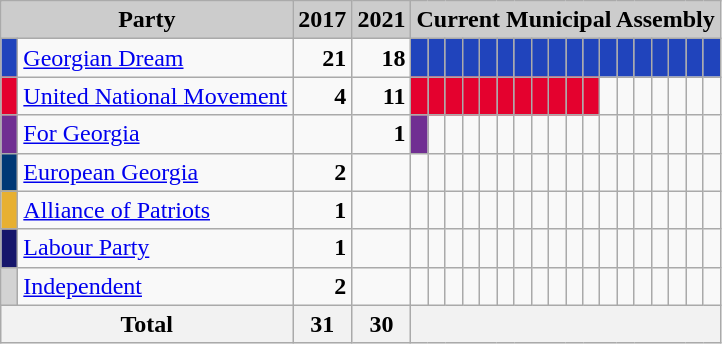<table class="wikitable">
<tr>
<th colspan="2" style="background:#ccc">Party</th>
<th style="background:#ccc">2017</th>
<th style="background:#ccc">2021</th>
<th colspan="33" style="background:#ccc">Current Municipal Assembly</th>
</tr>
<tr>
<td style="background-color: #2044BC "> </td>
<td><a href='#'>Georgian Dream</a></td>
<td style="text-align: right"><strong>21</strong></td>
<td style="text-align: right"><strong>18</strong></td>
<td style="background-color: #2044BC "> </td>
<td style="background-color: #2044BC "> </td>
<td style="background-color: #2044BC "> </td>
<td style="background-color: #2044BC "> </td>
<td style="background-color: #2044BC "> </td>
<td style="background-color: #2044BC "> </td>
<td style="background-color: #2044BC "> </td>
<td style="background-color: #2044BC "> </td>
<td style="background-color: #2044BC "> </td>
<td style="background-color: #2044BC "> </td>
<td style="background-color: #2044BC "> </td>
<td style="background-color: #2044BC "> </td>
<td style="background-color: #2044BC "> </td>
<td style="background-color: #2044BC "> </td>
<td style="background-color: #2044BC "> </td>
<td style="background-color: #2044BC "> </td>
<td style="background-color: #2044BC "> </td>
<td style="background-color: #2044BC "> </td>
</tr>
<tr>
<td style="background-color: #e4012e "> </td>
<td><a href='#'>United National Movement</a></td>
<td style="text-align: right"><strong>4</strong></td>
<td style="text-align: right"><strong>11</strong></td>
<td style="background-color: #e4012e "> </td>
<td style="background-color: #e4012e "> </td>
<td style="background-color: #e4012e "> </td>
<td style="background-color: #e4012e "> </td>
<td style="background-color: #e4012e "> </td>
<td style="background-color: #e4012e "> </td>
<td style="background-color: #e4012e "> </td>
<td style="background-color: #e4012e "> </td>
<td style="background-color: #e4012e "> </td>
<td style="background-color: #e4012e "> </td>
<td style="background-color: #e4012e "> </td>
<td></td>
<td></td>
<td></td>
<td></td>
<td></td>
<td></td>
<td></td>
</tr>
<tr>
<td style="background-color: #702F92 "> </td>
<td><a href='#'>For Georgia</a></td>
<td></td>
<td style="text-align: right"><strong>1</strong></td>
<td style="background-color: #702F92 "> </td>
<td></td>
<td></td>
<td></td>
<td></td>
<td></td>
<td></td>
<td></td>
<td></td>
<td></td>
<td></td>
<td></td>
<td></td>
<td></td>
<td></td>
<td></td>
<td></td>
<td></td>
</tr>
<tr>
<td style="background-color: #003876 "> </td>
<td><a href='#'>European Georgia</a></td>
<td style="text-align: right"><strong>2</strong></td>
<td></td>
<td></td>
<td></td>
<td></td>
<td></td>
<td></td>
<td></td>
<td></td>
<td></td>
<td></td>
<td></td>
<td></td>
<td></td>
<td></td>
<td></td>
<td></td>
<td></td>
<td></td>
<td></td>
</tr>
<tr>
<td style="background-color: #e7b031 "> </td>
<td><a href='#'>Alliance of Patriots</a></td>
<td style="text-align: right"><strong>1</strong></td>
<td></td>
<td></td>
<td></td>
<td></td>
<td></td>
<td></td>
<td></td>
<td></td>
<td></td>
<td></td>
<td></td>
<td></td>
<td></td>
<td></td>
<td></td>
<td></td>
<td></td>
<td></td>
<td></td>
</tr>
<tr>
<td style="background-color: #16166b "> </td>
<td><a href='#'>Labour Party</a></td>
<td style="text-align: right"><strong>1</strong></td>
<td></td>
<td></td>
<td></td>
<td></td>
<td></td>
<td></td>
<td></td>
<td></td>
<td></td>
<td></td>
<td></td>
<td></td>
<td></td>
<td></td>
<td></td>
<td></td>
<td></td>
<td></td>
<td></td>
</tr>
<tr>
<td style="background-color: lightgray "> </td>
<td><a href='#'>Independent</a></td>
<td style="text-align: right"><strong>2</strong></td>
<td></td>
<td></td>
<td></td>
<td></td>
<td></td>
<td></td>
<td></td>
<td></td>
<td></td>
<td></td>
<td></td>
<td></td>
<td></td>
<td></td>
<td></td>
<td></td>
<td></td>
<td></td>
<td></td>
</tr>
<tr>
<th colspan="2">Total</th>
<th align="right">31</th>
<th align="right">30</th>
<th colspan="33"> </th>
</tr>
</table>
